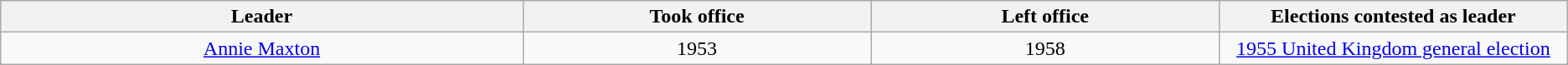<table class="wikitable" style="text-align:center">
<tr>
<th style="width:15%;">Leader</th>
<th style="width:10%;">Took office</th>
<th style="width:10%;">Left office</th>
<th style="width:10%;">Elections contested as leader</th>
</tr>
<tr>
<td><a href='#'>Annie Maxton</a></td>
<td>1953</td>
<td>1958</td>
<td><a href='#'>1955 United Kingdom general election</a></td>
</tr>
</table>
